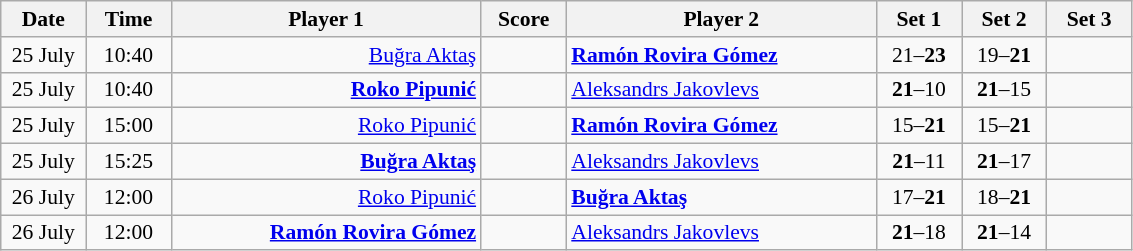<table class="wikitable" style="font-size:90%; text-align:center">
<tr>
<th width="50">Date</th>
<th width="50">Time</th>
<th width="200">Player 1</th>
<th width="50">Score</th>
<th width="200">Player 2</th>
<th width="50">Set 1</th>
<th width="50">Set 2</th>
<th width="50">Set 3</th>
</tr>
<tr>
<td>25 July</td>
<td>10:40</td>
<td align="right"><a href='#'>Buğra Aktaş</a> </td>
<td></td>
<td align="left"><strong> <a href='#'>Ramón Rovira Gómez</a></strong></td>
<td>21–<strong>23</strong></td>
<td>19–<strong>21</strong></td>
<td></td>
</tr>
<tr>
<td>25 July</td>
<td>10:40</td>
<td align="right"><strong><a href='#'>Roko Pipunić</a> </strong></td>
<td></td>
<td align="left"> <a href='#'>Aleksandrs Jakovlevs</a></td>
<td><strong>21</strong>–10</td>
<td><strong>21</strong>–15</td>
<td></td>
</tr>
<tr>
<td>25 July</td>
<td>15:00</td>
<td align="right"><a href='#'>Roko Pipunić</a> </td>
<td></td>
<td align="left"><strong> <a href='#'>Ramón Rovira Gómez</a></strong></td>
<td>15–<strong>21</strong></td>
<td>15–<strong>21</strong></td>
<td></td>
</tr>
<tr>
<td>25 July</td>
<td>15:25</td>
<td align="right"><strong><a href='#'>Buğra Aktaş</a> </strong></td>
<td></td>
<td align="left"> <a href='#'>Aleksandrs Jakovlevs</a></td>
<td><strong>21</strong>–11</td>
<td><strong>21</strong>–17</td>
<td></td>
</tr>
<tr>
<td>26 July</td>
<td>12:00</td>
<td align="right"><a href='#'>Roko Pipunić</a> </td>
<td></td>
<td align="left"><strong> <a href='#'>Buğra Aktaş</a></strong></td>
<td>17–<strong>21</strong></td>
<td>18–<strong>21</strong></td>
<td></td>
</tr>
<tr>
<td>26 July</td>
<td>12:00</td>
<td align="right"><strong><a href='#'>Ramón Rovira Gómez</a> </strong></td>
<td></td>
<td align="left"> <a href='#'>Aleksandrs Jakovlevs</a></td>
<td><strong>21</strong>–18</td>
<td><strong>21</strong>–14</td>
<td></td>
</tr>
</table>
